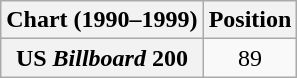<table class="wikitable plainrowheaders sortable" style="text-align:center;">
<tr>
<th scope="col">Chart (1990–1999)</th>
<th scope="col">Position</th>
</tr>
<tr>
<th scope="row">US <em>Billboard</em> 200</th>
<td style="text-align:center;">89</td>
</tr>
</table>
